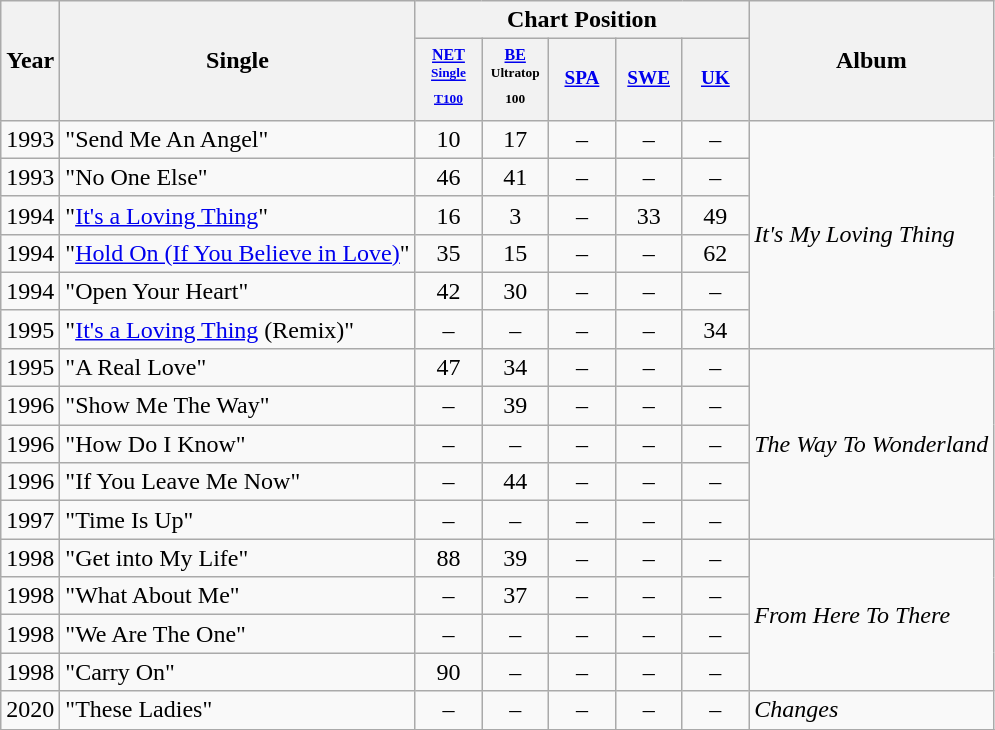<table class="wikitable">
<tr>
<th rowspan="2">Year</th>
<th rowspan="2">Single</th>
<th colspan="5">Chart Position</th>
<th scope="col" rowspan="2">Album</th>
</tr>
<tr>
<th style="width:3em;font-size:80%"align="center"><small><a href='#'>NET</a><br><sup><a href='#'>Single T100</a></sup></small></th>
<th style="width:3em;font-size:80%"align="center"><small><a href='#'>BE</a><br><sup>Ultratop 100</sup></small></th>
<th style="width:3em;font-size:80%"><a href='#'>SPA</a></th>
<th style="width:3em;font-size:80%"><a href='#'>SWE</a></th>
<th style="width:3em;font-size:80%"><a href='#'>UK</a></th>
</tr>
<tr>
<td>1993</td>
<td>"Send Me An Angel"</td>
<td align="center">10</td>
<td align="center">17</td>
<td align="center">–</td>
<td align="center">–</td>
<td align="center">–</td>
<td rowspan=6><em>It's My Loving Thing</em></td>
</tr>
<tr>
<td>1993</td>
<td>"No One Else"</td>
<td align="center">46</td>
<td align="center">41</td>
<td align="center">–</td>
<td align="center">–</td>
<td align="center">–</td>
</tr>
<tr>
<td>1994</td>
<td>"<a href='#'>It's a Loving Thing</a>"</td>
<td align="center">16</td>
<td align="center">3</td>
<td align="center">–</td>
<td align="center">33</td>
<td align="center">49</td>
</tr>
<tr>
<td>1994</td>
<td>"<a href='#'>Hold On (If You Believe in Love)</a>"</td>
<td align="center">35</td>
<td align="center">15</td>
<td align="center">–</td>
<td align="center">–</td>
<td align="center">62</td>
</tr>
<tr>
<td>1994</td>
<td>"Open Your Heart"</td>
<td align="center">42</td>
<td align="center">30</td>
<td align="center">–</td>
<td align="center">–</td>
<td align="center">–</td>
</tr>
<tr>
<td>1995</td>
<td>"<a href='#'>It's a Loving Thing</a> (Remix)"</td>
<td align="center">–</td>
<td align="center">–</td>
<td align="center">–</td>
<td align="center">–</td>
<td align="center">34</td>
</tr>
<tr>
<td>1995</td>
<td>"A Real Love"</td>
<td align="center">47</td>
<td align="center">34</td>
<td align="center">–</td>
<td align="center">–</td>
<td align="center">–</td>
<td rowspan=5><em>The Way To Wonderland</em></td>
</tr>
<tr>
<td>1996</td>
<td>"Show Me The Way"</td>
<td align="center">–</td>
<td align="center">39</td>
<td align="center">–</td>
<td align="center">–</td>
<td align="center">–</td>
</tr>
<tr>
<td>1996</td>
<td>"How Do I Know"</td>
<td align="center">–</td>
<td align="center">–</td>
<td align="center">–</td>
<td align="center">–</td>
<td align="center">–</td>
</tr>
<tr>
<td>1996</td>
<td>"If You Leave Me Now"</td>
<td align="center">–</td>
<td align="center">44</td>
<td align="center">–</td>
<td align="center">–</td>
<td align="center">–</td>
</tr>
<tr>
<td>1997</td>
<td>"Time Is Up"</td>
<td align="center">–</td>
<td align="center">–</td>
<td align="center">–</td>
<td align="center">–</td>
<td align="center">–</td>
</tr>
<tr>
<td>1998</td>
<td>"Get into My Life"</td>
<td align="center">88</td>
<td align="center">39</td>
<td align="center">–</td>
<td align="center">–</td>
<td align="center">–</td>
<td rowspan=4><em>From Here To There</em></td>
</tr>
<tr>
<td>1998</td>
<td>"What About Me"</td>
<td align="center">–</td>
<td align="center">37</td>
<td align="center">–</td>
<td align="center">–</td>
<td align="center">–</td>
</tr>
<tr>
<td>1998</td>
<td>"We Are The One"</td>
<td align="center">–</td>
<td align="center">–</td>
<td align="center">–</td>
<td align="center">–</td>
<td align="center">–</td>
</tr>
<tr>
<td>1998</td>
<td>"Carry On"</td>
<td align="center">90</td>
<td align="center">–</td>
<td align="center">–</td>
<td align="center">–</td>
<td align="center">–</td>
</tr>
<tr>
<td>2020</td>
<td>"These Ladies"</td>
<td align="center">–</td>
<td align="center">–</td>
<td align="center">–</td>
<td align="center">–</td>
<td align="center">–</td>
<td rowspan=1><em>Changes</em></td>
</tr>
<tr>
</tr>
</table>
